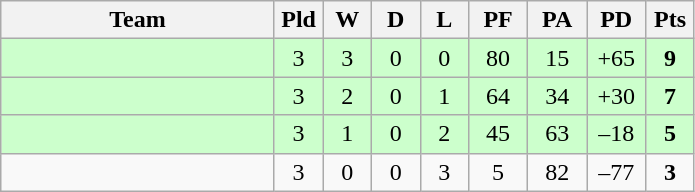<table class="wikitable" style="text-align:center;">
<tr>
<th width=175>Team</th>
<th width=25 abbr="Played">Pld</th>
<th width=25 abbr="Won">W</th>
<th width=25 abbr="Drawn">D</th>
<th width=25 abbr="Lost">L</th>
<th width=32 abbr="Points for">PF</th>
<th width=32 abbr="Points against">PA</th>
<th width=32 abbr="Points difference">PD</th>
<th width=25 abbr="Points">Pts</th>
</tr>
<tr bgcolor=ccffcc>
<td align=left></td>
<td>3</td>
<td>3</td>
<td>0</td>
<td>0</td>
<td>80</td>
<td>15</td>
<td>+65</td>
<td><strong>9</strong></td>
</tr>
<tr bgcolor=ccffcc>
<td align=left></td>
<td>3</td>
<td>2</td>
<td>0</td>
<td>1</td>
<td>64</td>
<td>34</td>
<td>+30</td>
<td><strong>7</strong></td>
</tr>
<tr bgcolor=ccffcc>
<td align=left></td>
<td>3</td>
<td>1</td>
<td>0</td>
<td>2</td>
<td>45</td>
<td>63</td>
<td>–18</td>
<td><strong>5</strong></td>
</tr>
<tr>
<td align=left></td>
<td>3</td>
<td>0</td>
<td>0</td>
<td>3</td>
<td>5</td>
<td>82</td>
<td>–77</td>
<td><strong>3</strong></td>
</tr>
</table>
